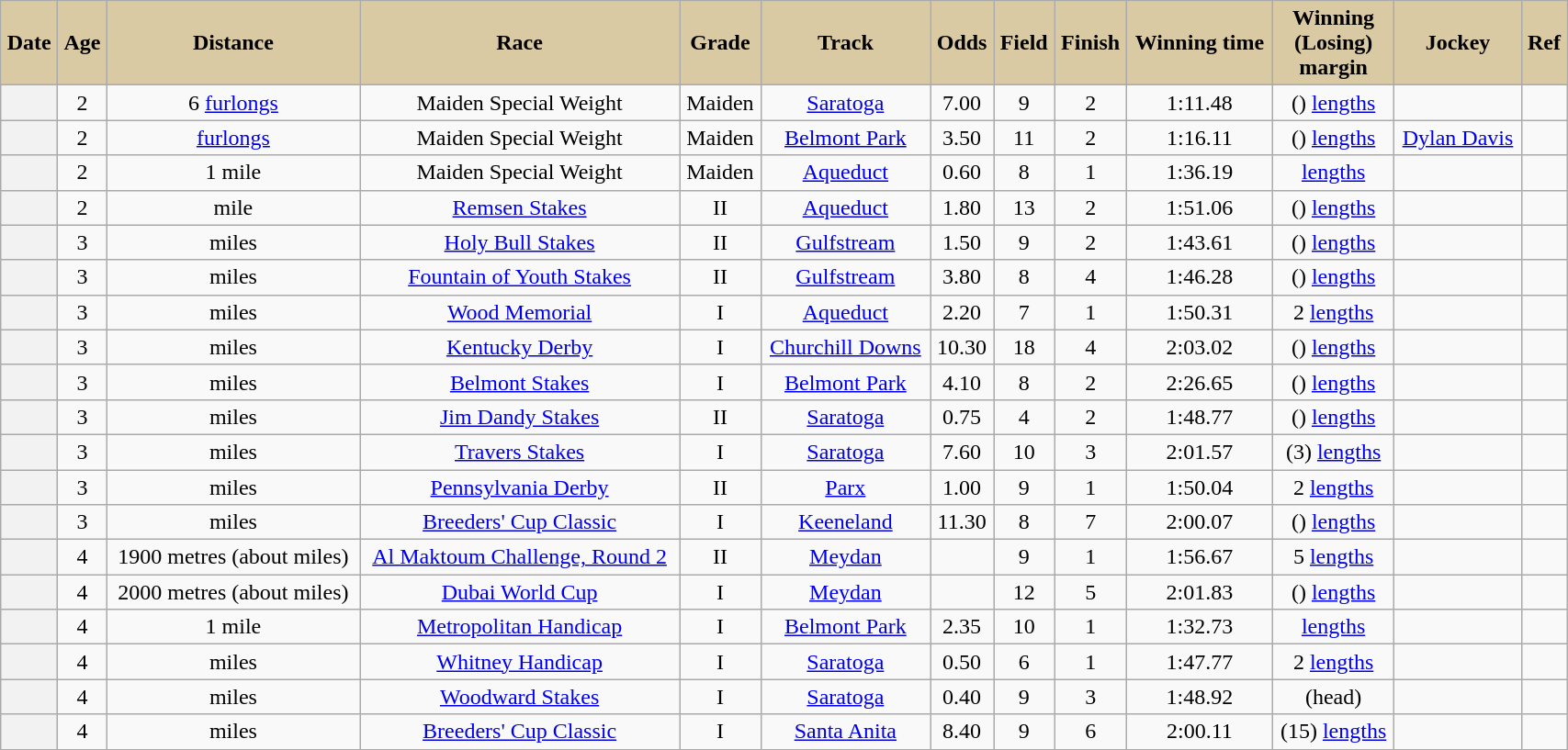<table class = "wikitable sortable" style="text-align:center; width:90%">
<tr>
<th scope="col" style="background:#dacaa4;">Date</th>
<th scope="col" style="background:#dacaa4">Age</th>
<th scope="col" style="background:#dacaa4;">Distance</th>
<th scope="col" style="background:#dacaa4;">Race</th>
<th scope="col" style="background:#dacaa4;">Grade</th>
<th scope="col" style="background:#dacaa4;">Track</th>
<th scope="col" style="background:#dacaa4;">Odds</th>
<th scope="col" style="background:#dacaa4;">Field</th>
<th scope="col" style="background:#dacaa4;">Finish</th>
<th scope="col" style="background:#dacaa4;">Winning time</th>
<th scope="col" style="background:#dacaa4;">Winning<br>(Losing)<br>margin</th>
<th scope="col" style="background:#dacaa4;">Jockey</th>
<th scope="col" class="unsortable" style="background:#dacaa4;">Ref</th>
</tr>
<tr>
<th scope="row" style="font-weight:normal;"></th>
<td>2</td>
<td> 6 <a href='#'>furlongs</a></td>
<td>Maiden Special Weight</td>
<td>Maiden</td>
<td><a href='#'>Saratoga</a></td>
<td>7.00</td>
<td>9</td>
<td>2</td>
<td>1:11.48</td>
<td>() <a href='#'>lengths</a></td>
<td></td>
<td></td>
</tr>
<tr>
<th scope="row" style="font-weight:normal;"></th>
<td>2</td>
<td>  <a href='#'>furlongs</a></td>
<td>Maiden Special Weight</td>
<td>Maiden</td>
<td><a href='#'>Belmont Park</a></td>
<td>3.50</td>
<td>11</td>
<td>2</td>
<td>1:16.11</td>
<td>() <a href='#'>lengths</a></td>
<td><a href='#'>Dylan Davis</a></td>
<td></td>
</tr>
<tr>
<th scope="row" style="font-weight:normal;"></th>
<td>2</td>
<td> 1 mile</td>
<td>Maiden Special Weight</td>
<td>Maiden</td>
<td><a href='#'>Aqueduct</a></td>
<td>0.60</td>
<td>8</td>
<td>1</td>
<td>1:36.19</td>
<td>  <a href='#'>lengths</a></td>
<td></td>
<td></td>
</tr>
<tr>
<th scope="row" style="font-weight:normal;"></th>
<td>2</td>
<td>  mile</td>
<td><a href='#'>Remsen Stakes</a></td>
<td> II</td>
<td><a href='#'>Aqueduct</a></td>
<td>1.80</td>
<td>13</td>
<td>2</td>
<td>1:51.06</td>
<td>() <a href='#'>lengths</a></td>
<td></td>
<td></td>
</tr>
<tr>
<th scope="row" style="font-weight:normal;"></th>
<td>3</td>
<td>  miles</td>
<td><a href='#'>Holy Bull Stakes</a></td>
<td>II</td>
<td><a href='#'>Gulfstream</a></td>
<td>1.50</td>
<td>9</td>
<td>2</td>
<td>1:43.61</td>
<td> () <a href='#'>lengths</a></td>
<td></td>
<td></td>
</tr>
<tr>
<th scope="row" style="font-weight:normal;"></th>
<td>3</td>
<td>  miles</td>
<td><a href='#'>Fountain of Youth Stakes</a></td>
<td>II</td>
<td><a href='#'>Gulfstream</a></td>
<td>3.80</td>
<td>8</td>
<td>4</td>
<td>1:46.28</td>
<td> () <a href='#'>lengths</a></td>
<td></td>
<td></td>
</tr>
<tr>
<th scope="row" style="font-weight:normal;"></th>
<td>3</td>
<td>  miles</td>
<td><a href='#'>Wood Memorial</a></td>
<td>I</td>
<td><a href='#'>Aqueduct</a></td>
<td>2.20</td>
<td>7</td>
<td>1</td>
<td>1:50.31</td>
<td>2 <a href='#'>lengths</a></td>
<td></td>
<td></td>
</tr>
<tr>
<th scope="row" style="font-weight:normal;"></th>
<td>3</td>
<td>  miles</td>
<td><a href='#'>Kentucky Derby</a></td>
<td>I</td>
<td><a href='#'>Churchill Downs</a></td>
<td>10.30</td>
<td>18</td>
<td>4</td>
<td>2:03.02</td>
<td> () <a href='#'>lengths</a></td>
<td></td>
<td></td>
</tr>
<tr>
<th scope="row" style="font-weight:normal;"></th>
<td>3</td>
<td>  miles</td>
<td><a href='#'>Belmont Stakes</a></td>
<td>I</td>
<td><a href='#'>Belmont Park</a></td>
<td>4.10</td>
<td>8</td>
<td>2</td>
<td>2:26.65</td>
<td>() <a href='#'>lengths</a></td>
<td></td>
<td></td>
</tr>
<tr>
<th scope="row" style="font-weight:normal;"></th>
<td>3</td>
<td>  miles</td>
<td><a href='#'>Jim Dandy Stakes</a></td>
<td>II</td>
<td><a href='#'>Saratoga</a></td>
<td>0.75</td>
<td>4</td>
<td>2</td>
<td>1:48.77</td>
<td>() <a href='#'>lengths</a></td>
<td></td>
<td></td>
</tr>
<tr>
<th scope="row" style="font-weight:normal;"></th>
<td>3</td>
<td>  miles</td>
<td><a href='#'>Travers Stakes</a></td>
<td>I</td>
<td><a href='#'>Saratoga</a></td>
<td>7.60</td>
<td>10</td>
<td>3</td>
<td>2:01.57</td>
<td> (3) <a href='#'>lengths</a></td>
<td></td>
<td></td>
</tr>
<tr>
<th scope="row" style="font-weight:normal;"></th>
<td>3</td>
<td>  miles</td>
<td><a href='#'>Pennsylvania Derby</a></td>
<td>II</td>
<td><a href='#'>Parx</a></td>
<td>1.00</td>
<td>9</td>
<td>1</td>
<td>1:50.04</td>
<td> 2 <a href='#'>lengths</a></td>
<td></td>
<td></td>
</tr>
<tr>
<th scope="row" style="font-weight:normal;"></th>
<td>3</td>
<td> miles</td>
<td><a href='#'>Breeders' Cup Classic</a></td>
<td>I</td>
<td><a href='#'>Keeneland</a></td>
<td>11.30</td>
<td>8</td>
<td>7</td>
<td>2:00.07</td>
<td> () <a href='#'>lengths</a></td>
<td></td>
<td></td>
</tr>
<tr>
<th scope="row" style="font-weight:normal;"></th>
<td>4</td>
<td>1900 metres (about  miles)</td>
<td><a href='#'>Al Maktoum Challenge, Round 2</a></td>
<td>II</td>
<td><a href='#'>Meydan</a></td>
<td></td>
<td>9</td>
<td>1</td>
<td>1:56.67</td>
<td> 5 <a href='#'>lengths</a></td>
<td></td>
<td></td>
</tr>
<tr>
<th scope="row" style="font-weight:normal;"></th>
<td>4</td>
<td>2000 metres (about  miles)</td>
<td><a href='#'>Dubai World Cup</a></td>
<td>I</td>
<td><a href='#'>Meydan</a></td>
<td></td>
<td>12</td>
<td>5</td>
<td>2:01.83</td>
<td> () <a href='#'>lengths</a></td>
<td></td>
<td></td>
</tr>
<tr>
<th scope="row" style="font-weight:normal;"></th>
<td>4</td>
<td>1 mile</td>
<td><a href='#'>Metropolitan Handicap</a></td>
<td>I</td>
<td><a href='#'>Belmont Park</a></td>
<td>2.35</td>
<td>10</td>
<td>1</td>
<td>1:32.73</td>
<td>  <a href='#'>lengths</a></td>
<td></td>
<td></td>
</tr>
<tr>
<th scope="row" style="font-weight:normal;"></th>
<td>4</td>
<td>  miles</td>
<td><a href='#'>Whitney Handicap</a></td>
<td>I</td>
<td><a href='#'>Saratoga</a></td>
<td>0.50</td>
<td>6</td>
<td>1</td>
<td>1:47.77</td>
<td>2 <a href='#'>lengths</a></td>
<td></td>
<td></td>
</tr>
<tr>
<th scope="row" style="font-weight:normal;"></th>
<td>4</td>
<td>  miles</td>
<td><a href='#'>Woodward Stakes</a></td>
<td>I</td>
<td><a href='#'>Saratoga</a></td>
<td>0.40</td>
<td>9</td>
<td>3</td>
<td>1:48.92</td>
<td>(head)</td>
<td></td>
<td></td>
</tr>
<tr>
<th scope="row" style="font-weight:normal;"></th>
<td>4</td>
<td>  miles</td>
<td><a href='#'>Breeders' Cup Classic</a></td>
<td>I</td>
<td><a href='#'>Santa Anita</a></td>
<td>8.40</td>
<td>9</td>
<td>6</td>
<td>2:00.11</td>
<td>(15) <a href='#'>lengths</a></td>
<td></td>
<td></td>
</tr>
</table>
